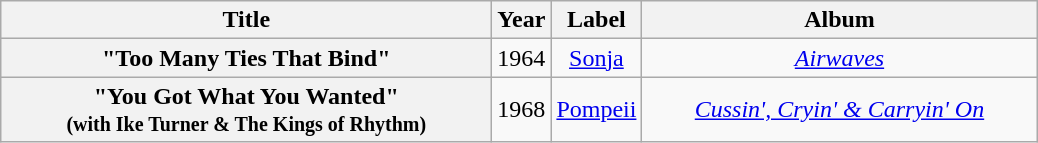<table class="wikitable plainrowheaders" style="text-align:center;">
<tr>
<th scope="col" style="width:20em;">Title</th>
<th scope="col">Year</th>
<th scope="col">Label</th>
<th scope="col" style="width:16em;">Album</th>
</tr>
<tr>
<th scope="row">"Too Many Ties That Bind"</th>
<td>1964</td>
<td><a href='#'>Sonja</a></td>
<td><em><a href='#'>Airwaves</a></em></td>
</tr>
<tr>
<th scope="row">"You Got What You Wanted"<br><small>(with Ike Turner & The Kings of Rhythm)</small></th>
<td>1968</td>
<td><a href='#'>Pompeii</a></td>
<td><em><a href='#'>Cussin', Cryin' & Carryin' On</a></em></td>
</tr>
</table>
